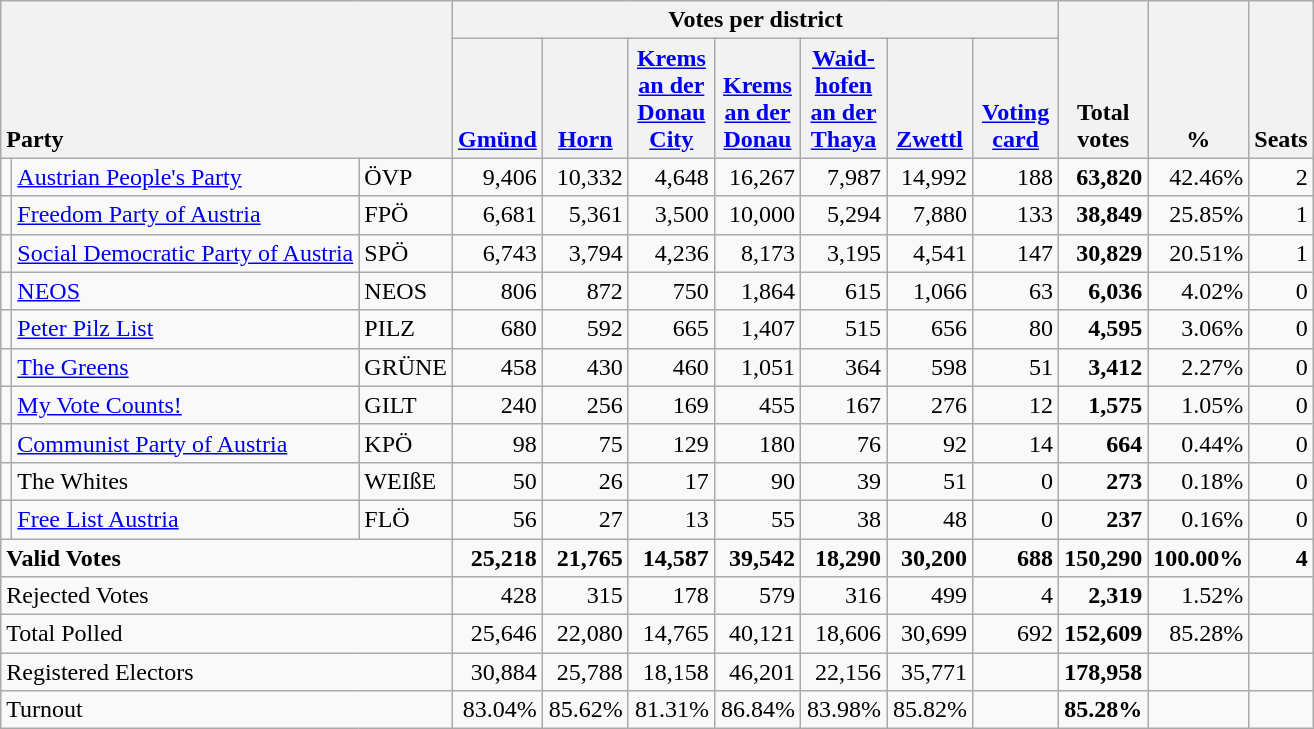<table class="wikitable" border="1" style="text-align:right;">
<tr>
<th style="text-align:left;" valign=bottom rowspan=2 colspan=3>Party</th>
<th colspan=7>Votes per district</th>
<th align=center valign=bottom rowspan=2 width="50">Total<br>votes</th>
<th align=center valign=bottom rowspan=2 width="50">%</th>
<th align=center valign=bottom rowspan=2>Seats</th>
</tr>
<tr>
<th align=center valign=bottom width="50"><a href='#'>Gmünd</a></th>
<th align=center valign=bottom width="50"><a href='#'>Horn</a></th>
<th align=center valign=bottom width="50"><a href='#'>Krems<br>an der<br>Donau<br>City</a></th>
<th align=center valign=bottom width="50"><a href='#'>Krems<br>an der<br>Donau</a></th>
<th align=center valign=bottom width="50"><a href='#'>Waid-<br>hofen<br>an der<br>Thaya</a></th>
<th align=center valign=bottom width="50"><a href='#'>Zwettl</a></th>
<th align=center valign=bottom width="50"><a href='#'>Voting<br>card</a></th>
</tr>
<tr>
<td></td>
<td align=left><a href='#'>Austrian People's Party</a></td>
<td align=left>ÖVP</td>
<td>9,406</td>
<td>10,332</td>
<td>4,648</td>
<td>16,267</td>
<td>7,987</td>
<td>14,992</td>
<td>188</td>
<td><strong>63,820</strong></td>
<td>42.46%</td>
<td>2</td>
</tr>
<tr>
<td></td>
<td align=left><a href='#'>Freedom Party of Austria</a></td>
<td align=left>FPÖ</td>
<td>6,681</td>
<td>5,361</td>
<td>3,500</td>
<td>10,000</td>
<td>5,294</td>
<td>7,880</td>
<td>133</td>
<td><strong>38,849</strong></td>
<td>25.85%</td>
<td>1</td>
</tr>
<tr>
<td></td>
<td align=left style="white-space: nowrap;"><a href='#'>Social Democratic Party of Austria</a></td>
<td align=left>SPÖ</td>
<td>6,743</td>
<td>3,794</td>
<td>4,236</td>
<td>8,173</td>
<td>3,195</td>
<td>4,541</td>
<td>147</td>
<td><strong>30,829</strong></td>
<td>20.51%</td>
<td>1</td>
</tr>
<tr>
<td></td>
<td align=left><a href='#'>NEOS</a></td>
<td align=left>NEOS</td>
<td>806</td>
<td>872</td>
<td>750</td>
<td>1,864</td>
<td>615</td>
<td>1,066</td>
<td>63</td>
<td><strong>6,036</strong></td>
<td>4.02%</td>
<td>0</td>
</tr>
<tr>
<td></td>
<td align=left><a href='#'>Peter Pilz List</a></td>
<td align=left>PILZ</td>
<td>680</td>
<td>592</td>
<td>665</td>
<td>1,407</td>
<td>515</td>
<td>656</td>
<td>80</td>
<td><strong>4,595</strong></td>
<td>3.06%</td>
<td>0</td>
</tr>
<tr>
<td></td>
<td align=left><a href='#'>The Greens</a></td>
<td align=left>GRÜNE</td>
<td>458</td>
<td>430</td>
<td>460</td>
<td>1,051</td>
<td>364</td>
<td>598</td>
<td>51</td>
<td><strong>3,412</strong></td>
<td>2.27%</td>
<td>0</td>
</tr>
<tr>
<td></td>
<td align=left><a href='#'>My Vote Counts!</a></td>
<td align=left>GILT</td>
<td>240</td>
<td>256</td>
<td>169</td>
<td>455</td>
<td>167</td>
<td>276</td>
<td>12</td>
<td><strong>1,575</strong></td>
<td>1.05%</td>
<td>0</td>
</tr>
<tr>
<td></td>
<td align=left><a href='#'>Communist Party of Austria</a></td>
<td align=left>KPÖ</td>
<td>98</td>
<td>75</td>
<td>129</td>
<td>180</td>
<td>76</td>
<td>92</td>
<td>14</td>
<td><strong>664</strong></td>
<td>0.44%</td>
<td>0</td>
</tr>
<tr>
<td></td>
<td align=left>The Whites</td>
<td align=left>WEIßE</td>
<td>50</td>
<td>26</td>
<td>17</td>
<td>90</td>
<td>39</td>
<td>51</td>
<td>0</td>
<td><strong>273</strong></td>
<td>0.18%</td>
<td>0</td>
</tr>
<tr>
<td></td>
<td align=left><a href='#'>Free List Austria</a></td>
<td align=left>FLÖ</td>
<td>56</td>
<td>27</td>
<td>13</td>
<td>55</td>
<td>38</td>
<td>48</td>
<td>0</td>
<td><strong>237</strong></td>
<td>0.16%</td>
<td>0</td>
</tr>
<tr style="font-weight:bold">
<td align=left colspan=3>Valid Votes</td>
<td>25,218</td>
<td>21,765</td>
<td>14,587</td>
<td>39,542</td>
<td>18,290</td>
<td>30,200</td>
<td>688</td>
<td>150,290</td>
<td>100.00%</td>
<td>4</td>
</tr>
<tr>
<td align=left colspan=3>Rejected Votes</td>
<td>428</td>
<td>315</td>
<td>178</td>
<td>579</td>
<td>316</td>
<td>499</td>
<td>4</td>
<td><strong>2,319</strong></td>
<td>1.52%</td>
<td></td>
</tr>
<tr>
<td align=left colspan=3>Total Polled</td>
<td>25,646</td>
<td>22,080</td>
<td>14,765</td>
<td>40,121</td>
<td>18,606</td>
<td>30,699</td>
<td>692</td>
<td><strong>152,609</strong></td>
<td>85.28%</td>
<td></td>
</tr>
<tr>
<td align=left colspan=3>Registered Electors</td>
<td>30,884</td>
<td>25,788</td>
<td>18,158</td>
<td>46,201</td>
<td>22,156</td>
<td>35,771</td>
<td></td>
<td><strong>178,958</strong></td>
<td></td>
<td></td>
</tr>
<tr>
<td align=left colspan=3>Turnout</td>
<td>83.04%</td>
<td>85.62%</td>
<td>81.31%</td>
<td>86.84%</td>
<td>83.98%</td>
<td>85.82%</td>
<td></td>
<td><strong>85.28%</strong></td>
<td></td>
<td></td>
</tr>
</table>
